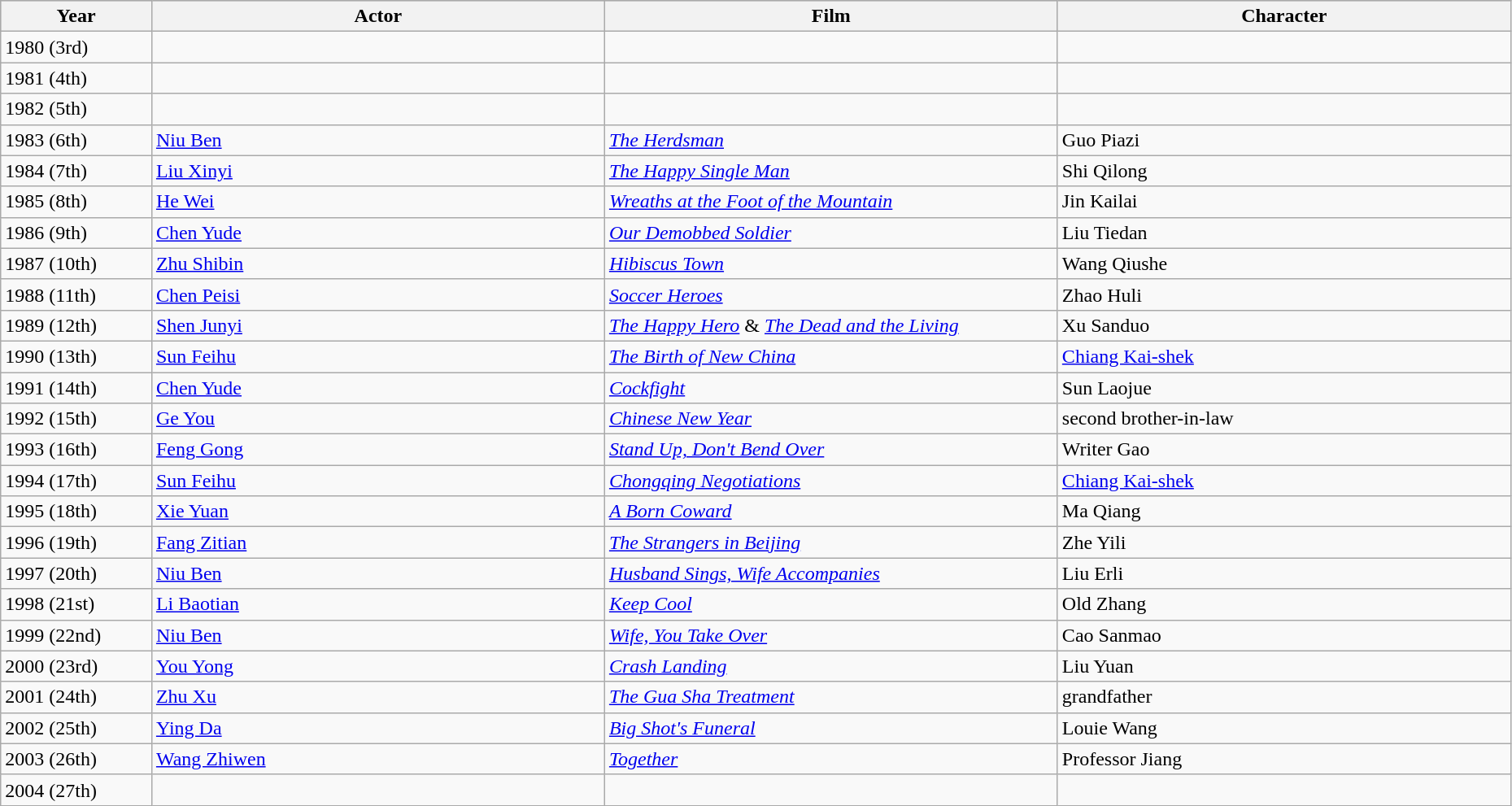<table class="wikitable" style="width:98%;">
<tr style="background:#bebebe;">
<th style="width:10%;">Year</th>
<th style="width:30%;">Actor</th>
<th style="width:30%;">Film</th>
<th style="width:30%;">Character</th>
</tr>
<tr>
<td>1980 (3rd)</td>
<td></td>
<td></td>
<td></td>
</tr>
<tr>
<td>1981 (4th)</td>
<td></td>
<td></td>
<td></td>
</tr>
<tr>
<td>1982 (5th)</td>
<td></td>
<td></td>
<td></td>
</tr>
<tr>
<td>1983 (6th)</td>
<td><a href='#'>Niu Ben</a></td>
<td><em><a href='#'>The Herdsman</a></em></td>
<td>Guo Piazi</td>
</tr>
<tr>
<td>1984 (7th)</td>
<td><a href='#'>Liu Xinyi</a></td>
<td><em><a href='#'>The Happy Single Man</a></em></td>
<td>Shi Qilong</td>
</tr>
<tr>
<td>1985 (8th)</td>
<td><a href='#'>He Wei</a></td>
<td><em><a href='#'>Wreaths at the Foot of the Mountain</a></em></td>
<td>Jin Kailai</td>
</tr>
<tr>
<td>1986 (9th)</td>
<td><a href='#'>Chen Yude</a></td>
<td><em><a href='#'>Our Demobbed Soldier</a></em></td>
<td>Liu Tiedan</td>
</tr>
<tr>
<td>1987 (10th)</td>
<td><a href='#'>Zhu Shibin</a></td>
<td><em><a href='#'>Hibiscus Town</a></em></td>
<td>Wang Qiushe</td>
</tr>
<tr>
<td>1988 (11th)</td>
<td><a href='#'>Chen Peisi</a></td>
<td><em><a href='#'>Soccer Heroes</a></em></td>
<td>Zhao Huli</td>
</tr>
<tr>
<td>1989 (12th)</td>
<td><a href='#'>Shen Junyi</a></td>
<td><em><a href='#'>The Happy Hero</a></em> & <em><a href='#'>The Dead and the Living</a></em></td>
<td>Xu Sanduo</td>
</tr>
<tr>
<td>1990 (13th)</td>
<td><a href='#'>Sun Feihu</a></td>
<td><em><a href='#'>The Birth of New China</a></em></td>
<td><a href='#'>Chiang Kai-shek</a></td>
</tr>
<tr>
<td>1991 (14th)</td>
<td><a href='#'>Chen Yude</a></td>
<td><em><a href='#'>Cockfight</a></em></td>
<td>Sun Laojue</td>
</tr>
<tr>
<td>1992 (15th)</td>
<td><a href='#'>Ge You</a></td>
<td><em><a href='#'>Chinese New Year</a></em></td>
<td>second brother-in-law</td>
</tr>
<tr>
<td>1993 (16th)</td>
<td><a href='#'>Feng Gong</a></td>
<td><em><a href='#'>Stand Up, Don't Bend Over</a></em></td>
<td>Writer Gao</td>
</tr>
<tr>
<td>1994 (17th)</td>
<td><a href='#'>Sun Feihu</a></td>
<td><em><a href='#'>Chongqing Negotiations</a></em></td>
<td><a href='#'>Chiang Kai-shek</a></td>
</tr>
<tr>
<td>1995 (18th)</td>
<td><a href='#'>Xie Yuan</a></td>
<td><em><a href='#'>A Born Coward</a></em></td>
<td>Ma Qiang</td>
</tr>
<tr>
<td>1996 (19th)</td>
<td><a href='#'>Fang Zitian</a></td>
<td><em><a href='#'>The Strangers in Beijing</a></em></td>
<td>Zhe Yili</td>
</tr>
<tr>
<td>1997 (20th)</td>
<td><a href='#'>Niu Ben</a></td>
<td><em><a href='#'>Husband Sings, Wife Accompanies</a></em></td>
<td>Liu Erli</td>
</tr>
<tr>
<td>1998 (21st)</td>
<td><a href='#'>Li Baotian</a></td>
<td><em><a href='#'>Keep Cool</a></em></td>
<td>Old Zhang</td>
</tr>
<tr>
<td>1999 (22nd)</td>
<td><a href='#'>Niu Ben</a></td>
<td><em><a href='#'>Wife, You Take Over</a></em></td>
<td>Cao Sanmao</td>
</tr>
<tr>
<td>2000 (23rd)</td>
<td><a href='#'>You Yong</a></td>
<td><em><a href='#'>Crash Landing</a></em></td>
<td>Liu Yuan</td>
</tr>
<tr>
<td>2001 (24th)</td>
<td><a href='#'>Zhu Xu</a></td>
<td><em><a href='#'>The Gua Sha Treatment</a></em></td>
<td>grandfather</td>
</tr>
<tr>
<td>2002 (25th)</td>
<td><a href='#'>Ying Da</a></td>
<td><em><a href='#'>Big Shot's Funeral</a></em></td>
<td>Louie Wang</td>
</tr>
<tr>
<td>2003 (26th)</td>
<td><a href='#'>Wang Zhiwen</a></td>
<td><em><a href='#'>Together</a></em></td>
<td>Professor Jiang</td>
</tr>
<tr>
<td>2004 (27th)</td>
<td></td>
<td></td>
<td></td>
</tr>
</table>
